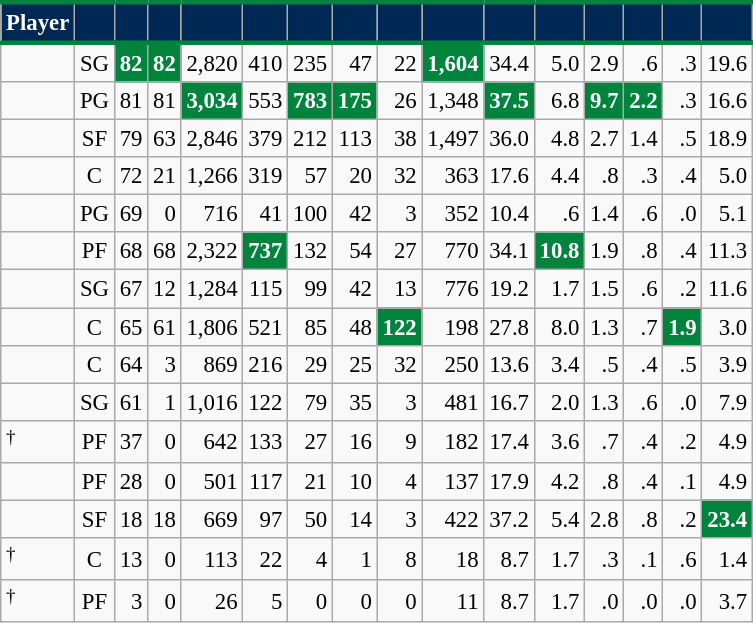<table class="wikitable sortable" style="font-size: 95%; text-align:right;">
<tr>
<th style="background:#002855; color:#FFFFFF; border-top:#00843D 3px solid; border-bottom:#00843D 3px solid;">Player</th>
<th style="background:#002855; color:#FFFFFF; border-top:#00843D 3px solid; border-bottom:#00843D 3px solid;"></th>
<th style="background:#002855; color:#FFFFFF; border-top:#00843D 3px solid; border-bottom:#00843D 3px solid;"></th>
<th style="background:#002855; color:#FFFFFF; border-top:#00843D 3px solid; border-bottom:#00843D 3px solid;"></th>
<th style="background:#002855; color:#FFFFFF; border-top:#00843D 3px solid; border-bottom:#00843D 3px solid;"></th>
<th style="background:#002855; color:#FFFFFF; border-top:#00843D 3px solid; border-bottom:#00843D 3px solid;"></th>
<th style="background:#002855; color:#FFFFFF; border-top:#00843D 3px solid; border-bottom:#00843D 3px solid;"></th>
<th style="background:#002855; color:#FFFFFF; border-top:#00843D 3px solid; border-bottom:#00843D 3px solid;"></th>
<th style="background:#002855; color:#FFFFFF; border-top:#00843D 3px solid; border-bottom:#00843D 3px solid;"></th>
<th style="background:#002855; color:#FFFFFF; border-top:#00843D 3px solid; border-bottom:#00843D 3px solid;"></th>
<th style="background:#002855; color:#FFFFFF; border-top:#00843D 3px solid; border-bottom:#00843D 3px solid;"></th>
<th style="background:#002855; color:#FFFFFF; border-top:#00843D 3px solid; border-bottom:#00843D 3px solid;"></th>
<th style="background:#002855; color:#FFFFFF; border-top:#00843D 3px solid; border-bottom:#00843D 3px solid;"></th>
<th style="background:#002855; color:#FFFFFF; border-top:#00843D 3px solid; border-bottom:#00843D 3px solid;"></th>
<th style="background:#002855; color:#FFFFFF; border-top:#00843D 3px solid; border-bottom:#00843D 3px solid;"></th>
<th style="background:#002855; color:#FFFFFF; border-top:#00843D 3px solid; border-bottom:#00843D 3px solid;"></th>
</tr>
<tr>
<td style="text-align:left;"></td>
<td style="text-align:center;">SG</td>
<td style="background:#00843D; color:#FFFFFF;"><strong>82</strong></td>
<td style="background:#00843D; color:#FFFFFF;"><strong>82</strong></td>
<td>2,820</td>
<td>410</td>
<td>235</td>
<td>47</td>
<td>22</td>
<td style="background:#00843D; color:#FFFFFF;"><strong>1,604</strong></td>
<td>34.4</td>
<td>5.0</td>
<td>2.9</td>
<td>.6</td>
<td>.3</td>
<td>19.6</td>
</tr>
<tr>
<td style="text-align:left;"></td>
<td style="text-align:center;">PG</td>
<td>81</td>
<td>81</td>
<td style="background:#00843D; color:#FFFFFF;"><strong>3,034</strong></td>
<td>553</td>
<td style="background:#00843D; color:#FFFFFF;"><strong>783</strong></td>
<td style="background:#00843D; color:#FFFFFF;"><strong>175</strong></td>
<td>26</td>
<td>1,348</td>
<td style="background:#00843D; color:#FFFFFF;"><strong>37.5</strong></td>
<td>6.8</td>
<td style="background:#00843D; color:#FFFFFF;"><strong>9.7</strong></td>
<td style="background:#00843D; color:#FFFFFF;"><strong>2.2</strong></td>
<td>.3</td>
<td>16.6</td>
</tr>
<tr>
<td style="text-align:left;"></td>
<td style="text-align:center;">SF</td>
<td>79</td>
<td>63</td>
<td>2,846</td>
<td>379</td>
<td>212</td>
<td>113</td>
<td>38</td>
<td>1,497</td>
<td>36.0</td>
<td>4.8</td>
<td>2.7</td>
<td>1.4</td>
<td>.5</td>
<td>18.9</td>
</tr>
<tr>
<td style="text-align:left;"></td>
<td style="text-align:center;">C</td>
<td>72</td>
<td>21</td>
<td>1,266</td>
<td>319</td>
<td>57</td>
<td>20</td>
<td>32</td>
<td>363</td>
<td>17.6</td>
<td>4.4</td>
<td>.8</td>
<td>.3</td>
<td>.4</td>
<td>5.0</td>
</tr>
<tr>
<td style="text-align:left;"></td>
<td style="text-align:center;">PG</td>
<td>69</td>
<td>0</td>
<td>716</td>
<td>41</td>
<td>100</td>
<td>42</td>
<td>3</td>
<td>352</td>
<td>10.4</td>
<td>.6</td>
<td>1.4</td>
<td>.6</td>
<td>.0</td>
<td>5.1</td>
</tr>
<tr>
<td style="text-align:left;"></td>
<td style="text-align:center;">PF</td>
<td>68</td>
<td>68</td>
<td>2,322</td>
<td style="background:#00843D; color:#FFFFFF;"><strong>737</strong></td>
<td>132</td>
<td>54</td>
<td>27</td>
<td>770</td>
<td>34.1</td>
<td style="background:#00843D; color:#FFFFFF;"><strong>10.8</strong></td>
<td>1.9</td>
<td>.8</td>
<td>.4</td>
<td>11.3</td>
</tr>
<tr>
<td style="text-align:left;"></td>
<td style="text-align:center;">SG</td>
<td>67</td>
<td>12</td>
<td>1,284</td>
<td>115</td>
<td>99</td>
<td>42</td>
<td>13</td>
<td>776</td>
<td>19.2</td>
<td>1.7</td>
<td>1.5</td>
<td>.6</td>
<td>.2</td>
<td>11.6</td>
</tr>
<tr>
<td style="text-align:left;"></td>
<td style="text-align:center;">C</td>
<td>65</td>
<td>61</td>
<td>1,806</td>
<td>521</td>
<td>85</td>
<td>48</td>
<td style="background:#00843D; color:#FFFFFF;"><strong>122</strong></td>
<td>198</td>
<td>27.8</td>
<td>8.0</td>
<td>1.3</td>
<td>.7</td>
<td style="background:#00843D; color:#FFFFFF;"><strong>1.9</strong></td>
<td>3.0</td>
</tr>
<tr>
<td style="text-align:left;"></td>
<td style="text-align:center;">C</td>
<td>64</td>
<td>3</td>
<td>869</td>
<td>216</td>
<td>29</td>
<td>25</td>
<td>32</td>
<td>250</td>
<td>13.6</td>
<td>3.4</td>
<td>.5</td>
<td>.4</td>
<td>.5</td>
<td>3.9</td>
</tr>
<tr>
<td style="text-align:left;"></td>
<td style="text-align:center;">SG</td>
<td>61</td>
<td>1</td>
<td>1,016</td>
<td>122</td>
<td>79</td>
<td>35</td>
<td>3</td>
<td>481</td>
<td>16.7</td>
<td>2.0</td>
<td>1.3</td>
<td>.6</td>
<td>.0</td>
<td>7.9</td>
</tr>
<tr>
<td style="text-align:left;"><sup>†</sup></td>
<td style="text-align:center;">PF</td>
<td>37</td>
<td>0</td>
<td>642</td>
<td>133</td>
<td>27</td>
<td>16</td>
<td>9</td>
<td>182</td>
<td>17.4</td>
<td>3.6</td>
<td>.7</td>
<td>.4</td>
<td>.2</td>
<td>4.9</td>
</tr>
<tr>
<td style="text-align:left;"></td>
<td style="text-align:center;">PF</td>
<td>28</td>
<td>0</td>
<td>501</td>
<td>117</td>
<td>21</td>
<td>10</td>
<td>4</td>
<td>137</td>
<td>17.9</td>
<td>4.2</td>
<td>.8</td>
<td>.4</td>
<td>.1</td>
<td>4.9</td>
</tr>
<tr>
<td style="text-align:left;"></td>
<td style="text-align:center;">SF</td>
<td>18</td>
<td>18</td>
<td>669</td>
<td>97</td>
<td>50</td>
<td>14</td>
<td>3</td>
<td>422</td>
<td>37.2</td>
<td>5.4</td>
<td>2.8</td>
<td>.8</td>
<td>.2</td>
<td style="background:#00843D; color:#FFFFFF;"><strong>23.4</strong></td>
</tr>
<tr>
<td style="text-align:left;"><sup>†</sup></td>
<td style="text-align:center;">C</td>
<td>13</td>
<td>0</td>
<td>113</td>
<td>22</td>
<td>4</td>
<td>1</td>
<td>8</td>
<td>18</td>
<td>8.7</td>
<td>1.7</td>
<td>.3</td>
<td>.1</td>
<td>.6</td>
<td>1.4</td>
</tr>
<tr>
<td style="text-align:left;"><sup>†</sup></td>
<td style="text-align:center;">PF</td>
<td>3</td>
<td>0</td>
<td>26</td>
<td>5</td>
<td>0</td>
<td>0</td>
<td>0</td>
<td>11</td>
<td>8.7</td>
<td>1.7</td>
<td>.0</td>
<td>.0</td>
<td>.0</td>
<td>3.7</td>
</tr>
</table>
